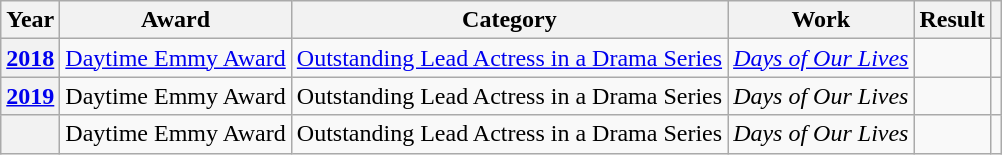<table class="wikitable plainrowheaders">
<tr>
<th>Year</th>
<th>Award</th>
<th>Category</th>
<th>Work</th>
<th>Result</th>
<th scope="col" class="unsortable"></th>
</tr>
<tr>
<th scope="row" style="text-align:center;"><a href='#'>2018</a></th>
<td><a href='#'>Daytime Emmy Award</a></td>
<td><a href='#'>Outstanding Lead Actress in a Drama Series</a></td>
<td><em><a href='#'>Days of Our Lives</a></em></td>
<td></td>
<td style="text-align:center;"></td>
</tr>
<tr>
<th scope="row" style="text-align:center;"><a href='#'>2019</a></th>
<td>Daytime Emmy Award</td>
<td>Outstanding Lead Actress in a Drama Series</td>
<td><em>Days of Our Lives</em></td>
<td></td>
<td style="text-align:center;"></td>
</tr>
<tr>
<th scope="row"></th>
<td>Daytime Emmy Award</td>
<td>Outstanding Lead Actress in a Drama Series</td>
<td><em>Days of Our Lives</em></td>
<td></td>
<td></td>
</tr>
</table>
